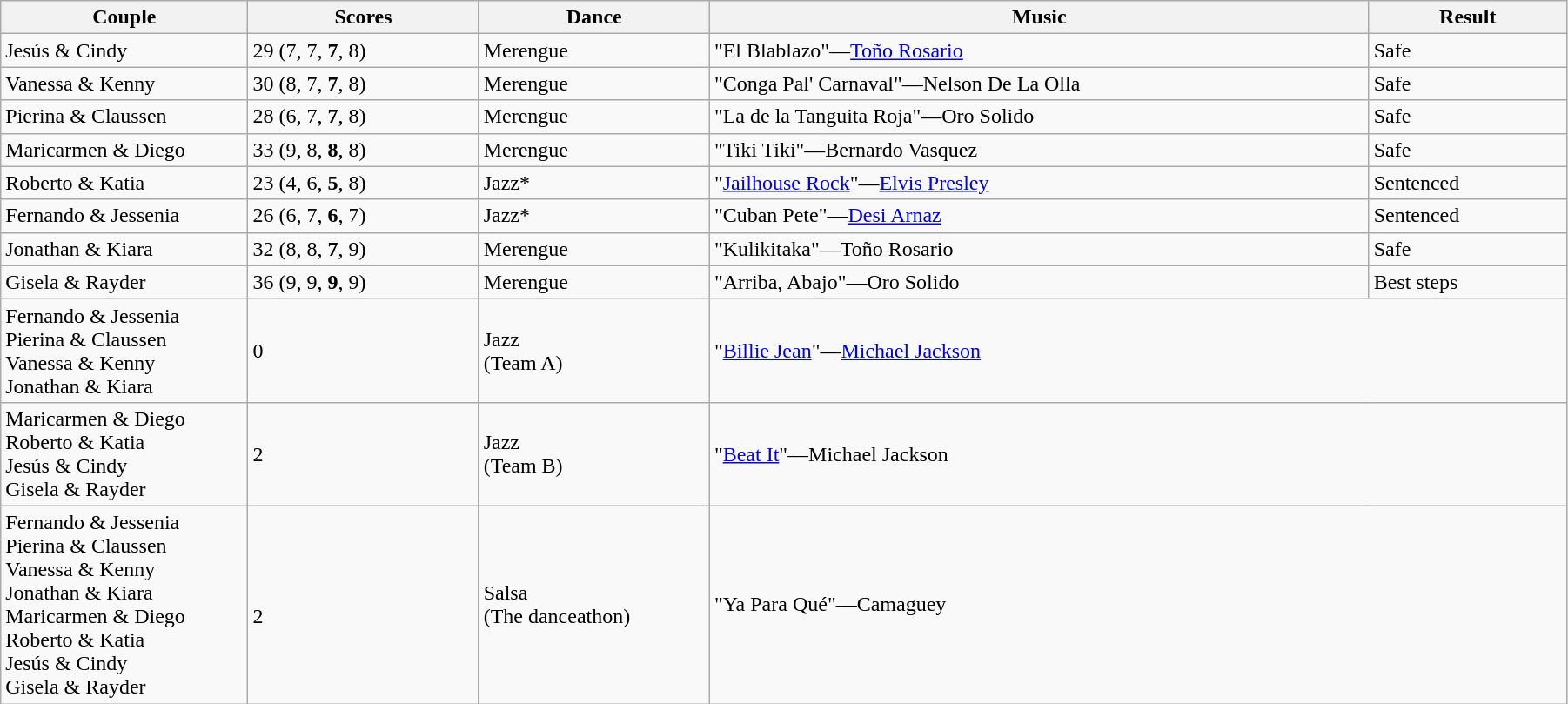<table class="wikitable sortable" style="width:95%; white-space:nowrap">
<tr>
<th style="width:15%;">Couple</th>
<th style="width:14%;">Scores</th>
<th style="width:14%;">Dance</th>
<th style="width:40%;">Music</th>
<th style="width:12%;">Result</th>
</tr>
<tr>
<td>Jesús & Cindy</td>
<td>29 (7, 7, <strong>7</strong>, 8)</td>
<td>Merengue</td>
<td>"El Blablazo"—<a href='#'>Toño Rosario</a></td>
<td>Safe</td>
</tr>
<tr>
<td>Vanessa & Kenny</td>
<td>30 (8, 7, <strong>7</strong>, 8)</td>
<td>Merengue</td>
<td>"Conga Pal' Carnaval"—Nelson De La Olla</td>
<td>Safe</td>
</tr>
<tr>
<td>Pierina & Claussen</td>
<td>28 (6, 7, <strong>7</strong>, 8)</td>
<td>Merengue</td>
<td>"La de la Tanguita Roja"—Oro Solido</td>
<td>Safe</td>
</tr>
<tr>
<td>Maricarmen & Diego</td>
<td>33 (9, 8, <strong>8</strong>, 8)</td>
<td>Merengue</td>
<td>"Tiki Tiki"—Bernardo Vasquez</td>
<td>Safe</td>
</tr>
<tr>
<td>Roberto & Katia</td>
<td>23 (4, 6, <strong>5</strong>, 8)</td>
<td>Jazz*</td>
<td>"<a href='#'>Jailhouse Rock</a>"—<a href='#'>Elvis Presley</a></td>
<td>Sentenced</td>
</tr>
<tr>
<td>Fernando & Jessenia</td>
<td>26 (6, 7, <strong>6</strong>, 7)</td>
<td>Jazz*</td>
<td>"Cuban Pete"—<a href='#'>Desi Arnaz</a></td>
<td>Sentenced</td>
</tr>
<tr>
<td>Jonathan & Kiara</td>
<td>32 (8, 8, <strong>7</strong>, 9)</td>
<td>Merengue</td>
<td>"Kulikitaka"—Toño Rosario</td>
<td>Safe</td>
</tr>
<tr>
<td>Gisela & Rayder</td>
<td>36 (9, 9, <strong>9</strong>, 9)</td>
<td>Merengue</td>
<td>"Arriba, Abajo"—Oro Solido</td>
<td>Best steps</td>
</tr>
<tr>
<td>Fernando & Jessenia<br>Pierina & Claussen<br>Vanessa & Kenny<br>Jonathan & Kiara</td>
<td>0</td>
<td>Jazz<br>(Team A)</td>
<td colspan=2>"<a href='#'>Billie Jean</a>"—<a href='#'>Michael Jackson</a></td>
</tr>
<tr>
<td>Maricarmen & Diego<br>Roberto & Katia<br>Jesús & Cindy<br>Gisela & Rayder</td>
<td>2</td>
<td>Jazz<br>(Team B)</td>
<td colspan=2>"<a href='#'>Beat It</a>"—Michael Jackson</td>
</tr>
<tr>
<td>Fernando & Jessenia<br>Pierina & Claussen<br>Vanessa & Kenny<br>Jonathan & Kiara<br>Maricarmen & Diego<br>Roberto & Katia<br>Jesús & Cindy<br>Gisela & Rayder</td>
<td valign="top"><br><br><br><br>2</td>
<td>Salsa<br>(The danceathon)</td>
<td colspan=2>"Ya Para Qué"—Camaguey</td>
</tr>
</table>
